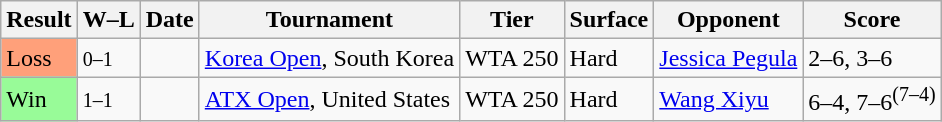<table class="sortable wikitable">
<tr>
<th>Result</th>
<th class="unsortable">W–L</th>
<th>Date</th>
<th>Tournament</th>
<th>Tier</th>
<th>Surface</th>
<th>Opponent</th>
<th class="unsortable">Score</th>
</tr>
<tr>
<td bgcolor=ffa07a>Loss</td>
<td><small>0–1</small></td>
<td><a href='#'></a></td>
<td><a href='#'>Korea Open</a>, South Korea</td>
<td>WTA 250</td>
<td>Hard</td>
<td> <a href='#'>Jessica Pegula</a></td>
<td>2–6, 3–6</td>
</tr>
<tr>
<td bgcolor=98FB98>Win</td>
<td><small>1–1</small></td>
<td><a href='#'></a></td>
<td><a href='#'>ATX Open</a>, United States</td>
<td>WTA 250</td>
<td>Hard</td>
<td> <a href='#'>Wang Xiyu</a></td>
<td>6–4, 7–6<sup>(7–4)</sup></td>
</tr>
</table>
